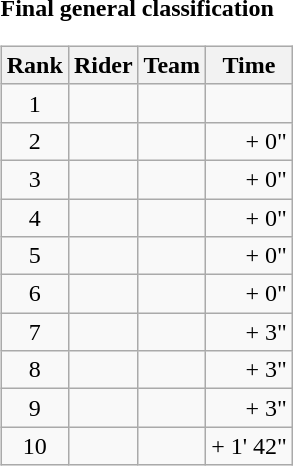<table>
<tr>
<td><strong>Final general classification</strong><br><table class="wikitable">
<tr>
<th scope="col">Rank</th>
<th scope="col">Rider</th>
<th scope="col">Team</th>
<th scope="col">Time</th>
</tr>
<tr>
<td style="text-align:center;">1</td>
<td></td>
<td></td>
<td style="text-align:right;"></td>
</tr>
<tr>
<td style="text-align:center;">2</td>
<td></td>
<td></td>
<td style="text-align:right;">+ 0"</td>
</tr>
<tr>
<td style="text-align:center;">3</td>
<td></td>
<td></td>
<td style="text-align:right;">+ 0"</td>
</tr>
<tr>
<td style="text-align:center;">4</td>
<td></td>
<td></td>
<td style="text-align:right;">+ 0"</td>
</tr>
<tr>
<td style="text-align:center;">5</td>
<td></td>
<td></td>
<td style="text-align:right;">+ 0"</td>
</tr>
<tr>
<td style="text-align:center;">6</td>
<td></td>
<td></td>
<td style="text-align:right;">+ 0"</td>
</tr>
<tr>
<td style="text-align:center;">7</td>
<td></td>
<td></td>
<td style="text-align:right;">+ 3"</td>
</tr>
<tr>
<td style="text-align:center;">8</td>
<td></td>
<td></td>
<td style="text-align:right;">+ 3"</td>
</tr>
<tr>
<td style="text-align:center;">9</td>
<td></td>
<td></td>
<td style="text-align:right;">+ 3"</td>
</tr>
<tr>
<td style="text-align:center;">10</td>
<td></td>
<td></td>
<td style="text-align:right;">+ 1' 42"</td>
</tr>
</table>
</td>
</tr>
</table>
